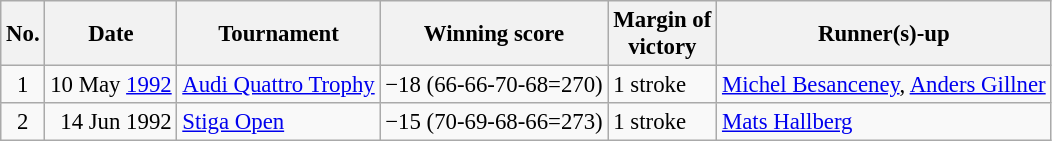<table class="wikitable" style="font-size:95%;">
<tr>
<th>No.</th>
<th>Date</th>
<th>Tournament</th>
<th>Winning score</th>
<th>Margin of<br>victory</th>
<th>Runner(s)-up</th>
</tr>
<tr>
<td align=center>1</td>
<td align=right>10 May <a href='#'>1992</a></td>
<td><a href='#'>Audi Quattro Trophy</a></td>
<td>−18 (66-66-70-68=270)</td>
<td>1 stroke</td>
<td> <a href='#'>Michel Besanceney</a>,  <a href='#'>Anders Gillner</a></td>
</tr>
<tr>
<td align=center>2</td>
<td align=right>14 Jun 1992</td>
<td><a href='#'>Stiga Open</a></td>
<td>−15 (70-69-68-66=273)</td>
<td>1 stroke</td>
<td> <a href='#'>Mats Hallberg</a></td>
</tr>
</table>
